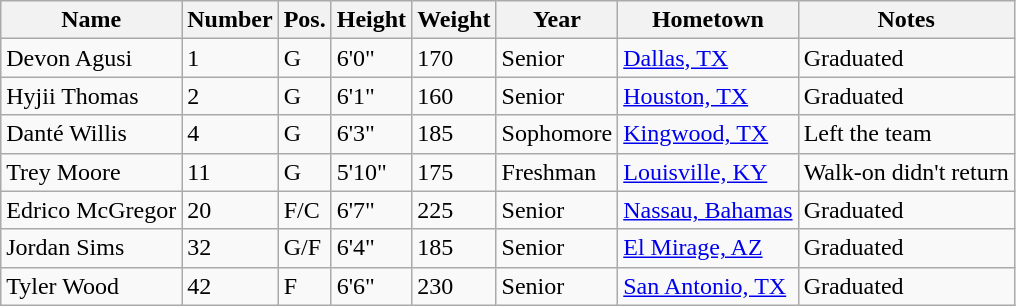<table class="wikitable sortable" border="1">
<tr>
<th>Name</th>
<th>Number</th>
<th>Pos.</th>
<th>Height</th>
<th>Weight</th>
<th>Year</th>
<th>Hometown</th>
<th class="unsortable">Notes</th>
</tr>
<tr>
<td>Devon Agusi</td>
<td>1</td>
<td>G</td>
<td>6'0"</td>
<td>170</td>
<td>Senior</td>
<td><a href='#'>Dallas, TX</a></td>
<td>Graduated</td>
</tr>
<tr>
<td>Hyjii Thomas</td>
<td>2</td>
<td>G</td>
<td>6'1"</td>
<td>160</td>
<td>Senior</td>
<td><a href='#'>Houston, TX</a></td>
<td>Graduated</td>
</tr>
<tr>
<td>Danté Willis</td>
<td>4</td>
<td>G</td>
<td>6'3"</td>
<td>185</td>
<td>Sophomore</td>
<td><a href='#'>Kingwood, TX</a></td>
<td>Left the team</td>
</tr>
<tr>
<td>Trey Moore</td>
<td>11</td>
<td>G</td>
<td>5'10"</td>
<td>175</td>
<td>Freshman</td>
<td><a href='#'>Louisville, KY</a></td>
<td>Walk-on didn't return</td>
</tr>
<tr>
<td>Edrico McGregor</td>
<td>20</td>
<td>F/C</td>
<td>6'7"</td>
<td>225</td>
<td>Senior</td>
<td><a href='#'>Nassau, Bahamas</a></td>
<td>Graduated</td>
</tr>
<tr>
<td>Jordan Sims</td>
<td>32</td>
<td>G/F</td>
<td>6'4"</td>
<td>185</td>
<td>Senior</td>
<td><a href='#'>El Mirage, AZ</a></td>
<td>Graduated</td>
</tr>
<tr>
<td>Tyler Wood</td>
<td>42</td>
<td>F</td>
<td>6'6"</td>
<td>230</td>
<td>Senior</td>
<td><a href='#'>San Antonio, TX</a></td>
<td>Graduated</td>
</tr>
</table>
